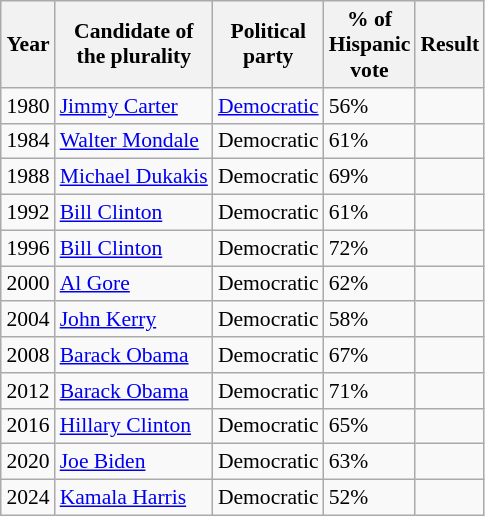<table class="wikitable sortable" style="float:left; font-size:90%; margin:0 0 1em 1em;">
<tr>
<th>Year</th>
<th>Candidate of<br>the plurality</th>
<th>Political <br> party</th>
<th>% of<br>Hispanic<br>vote</th>
<th>Result</th>
</tr>
<tr>
<td>1980</td>
<td><a href='#'>Jimmy Carter</a></td>
<td><a href='#'>Democratic</a></td>
<td>56%</td>
<td></td>
</tr>
<tr>
<td>1984</td>
<td><a href='#'>Walter Mondale</a></td>
<td>Democratic</td>
<td>61%</td>
<td></td>
</tr>
<tr>
<td>1988</td>
<td><a href='#'>Michael Dukakis</a></td>
<td>Democratic</td>
<td>69%</td>
<td></td>
</tr>
<tr>
<td>1992</td>
<td><a href='#'>Bill Clinton</a></td>
<td>Democratic</td>
<td>61%</td>
<td></td>
</tr>
<tr>
<td>1996</td>
<td><a href='#'>Bill Clinton</a></td>
<td>Democratic</td>
<td>72%</td>
<td></td>
</tr>
<tr>
<td>2000</td>
<td><a href='#'>Al Gore</a></td>
<td>Democratic</td>
<td>62%</td>
<td></td>
</tr>
<tr>
<td>2004</td>
<td><a href='#'>John Kerry</a></td>
<td>Democratic</td>
<td>58%</td>
<td></td>
</tr>
<tr>
<td>2008</td>
<td><a href='#'>Barack Obama</a></td>
<td>Democratic</td>
<td>67%</td>
<td></td>
</tr>
<tr>
<td>2012</td>
<td><a href='#'>Barack Obama</a></td>
<td>Democratic</td>
<td>71%</td>
<td></td>
</tr>
<tr>
<td>2016</td>
<td><a href='#'>Hillary Clinton</a></td>
<td>Democratic</td>
<td>65%</td>
<td></td>
</tr>
<tr>
<td>2020</td>
<td><a href='#'>Joe Biden</a></td>
<td>Democratic</td>
<td>63%</td>
<td></td>
</tr>
<tr>
<td>2024</td>
<td><a href='#'>Kamala Harris</a></td>
<td>Democratic</td>
<td>52%</td>
<td></td>
</tr>
</table>
